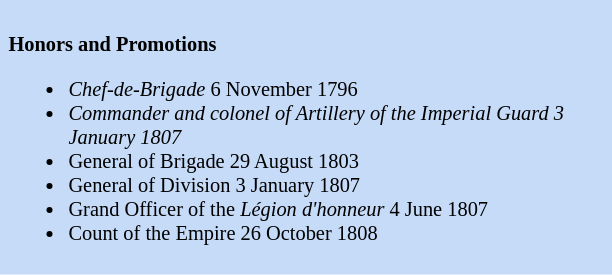<table class="toccolours" style="float: left; margin-left:  1em; margin-right:  2em; font-size:  85%; background:#c6dbf7; color:black; width:30em; max-width: 40%;" cellspacing="5">
<tr>
<td style="text-align: left;"><br><strong>Honors and Promotions</strong><ul><li><em>Chef-de-Brigade</em> 6 November 1796</li><li><em>Commander and colonel of Artillery of the Imperial Guard 3 January 1807</em></li><li>General of Brigade 29 August 1803</li><li>General of Division 3 January 1807</li><li>Grand Officer of the <em>Légion d'honneur</em> 4 June 1807</li><li>Count of the Empire 26 October 1808</li></ul></td>
</tr>
</table>
